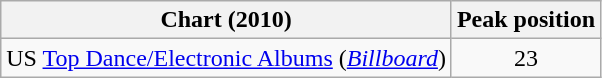<table class = "wikitable">
<tr>
<th>Chart (2010)</th>
<th>Peak position</th>
</tr>
<tr>
<td>US <a href='#'>Top Dance/Electronic Albums</a> (<em><a href='#'>Billboard</a></em>)</td>
<td style="text-align:center;">23</td>
</tr>
</table>
